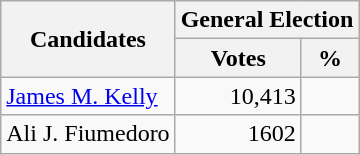<table class=wikitable>
<tr>
<th colspan=1 rowspan=2><strong>Candidates</strong></th>
<th colspan=2><strong>General Election</strong></th>
</tr>
<tr>
<th>Votes</th>
<th>%</th>
</tr>
<tr>
<td><a href='#'>James M. Kelly</a></td>
<td align="right">10,413</td>
<td align="right"></td>
</tr>
<tr>
<td>Ali J. Fiumedoro</td>
<td align="right">1602</td>
<td align="right"></td>
</tr>
</table>
